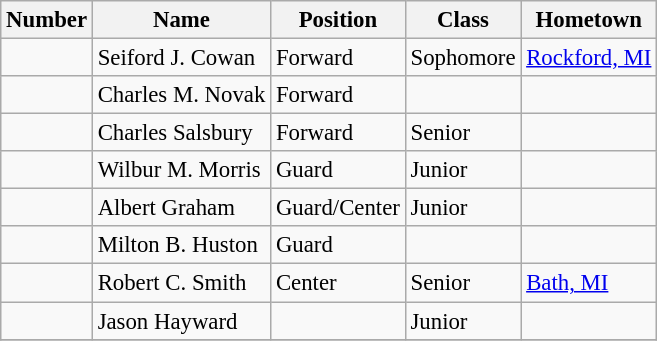<table class="wikitable" style="font-size: 95%;">
<tr>
<th>Number</th>
<th>Name</th>
<th>Position</th>
<th>Class</th>
<th>Hometown</th>
</tr>
<tr>
<td></td>
<td>Seiford J. Cowan</td>
<td>Forward</td>
<td>Sophomore</td>
<td><a href='#'>Rockford, MI</a></td>
</tr>
<tr>
<td></td>
<td>Charles M. Novak</td>
<td>Forward</td>
<td></td>
<td></td>
</tr>
<tr>
<td></td>
<td>Charles Salsbury</td>
<td>Forward</td>
<td>Senior</td>
<td></td>
</tr>
<tr>
<td></td>
<td>Wilbur M. Morris</td>
<td>Guard</td>
<td>Junior</td>
<td></td>
</tr>
<tr>
<td></td>
<td>Albert Graham</td>
<td>Guard/Center</td>
<td>Junior</td>
<td></td>
</tr>
<tr>
<td></td>
<td>Milton B. Huston</td>
<td>Guard</td>
<td></td>
<td></td>
</tr>
<tr>
<td></td>
<td>Robert C. Smith</td>
<td>Center</td>
<td>Senior</td>
<td><a href='#'>Bath, MI</a></td>
</tr>
<tr>
<td></td>
<td>Jason Hayward</td>
<td></td>
<td>Junior</td>
<td></td>
</tr>
<tr>
</tr>
</table>
